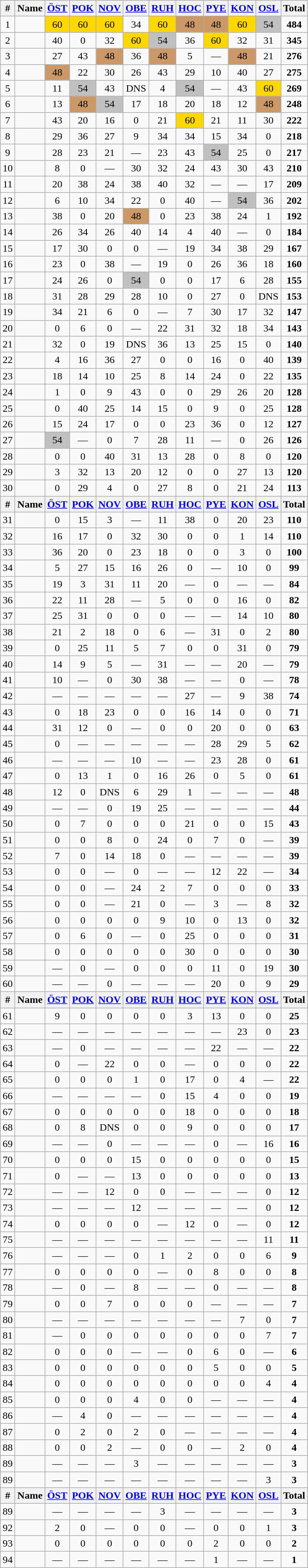<table class="wikitable sortable" style="text-align:center;">
<tr>
<th>#</th>
<th>Name</th>
<th><a href='#'>ÖST</a></th>
<th><a href='#'>POK</a></th>
<th><a href='#'>NOV</a></th>
<th><a href='#'>OBE</a></th>
<th><a href='#'>RUH</a></th>
<th><a href='#'>HOC</a></th>
<th><a href='#'>PYE</a></th>
<th><a href='#'>KON</a></th>
<th><a href='#'>OSL</a></th>
<th><strong>Total</strong> </th>
</tr>
<tr>
<td>1</td>
<td align="left"></td>
<td bgcolor="gold">60</td>
<td bgcolor="gold">60</td>
<td bgcolor="gold">60</td>
<td>34</td>
<td bgcolor="gold">60</td>
<td bgcolor="CC9966">48</td>
<td bgcolor="CC9966">48</td>
<td bgcolor="gold">60</td>
<td bgcolor="silver">54</td>
<td><strong>484</strong></td>
</tr>
<tr>
<td>2</td>
<td align="left"></td>
<td>40</td>
<td>0</td>
<td>32</td>
<td bgcolor="gold">60</td>
<td bgcolor="silver">54</td>
<td>36</td>
<td bgcolor="gold">60</td>
<td>32</td>
<td>31</td>
<td><strong>345</strong></td>
</tr>
<tr>
<td>3</td>
<td align="left"></td>
<td>27</td>
<td>43</td>
<td bgcolor="CC9966">48</td>
<td>36</td>
<td bgcolor="CC9966">48</td>
<td>5</td>
<td>—</td>
<td bgcolor="CC9966">48</td>
<td>21</td>
<td><strong>276</strong></td>
</tr>
<tr>
<td>4</td>
<td align="left"></td>
<td bgcolor="CC9966">48</td>
<td>22</td>
<td>30</td>
<td>26</td>
<td>43</td>
<td>29</td>
<td>10</td>
<td>40</td>
<td>27</td>
<td><strong>275</strong></td>
</tr>
<tr>
<td>5</td>
<td align="left"></td>
<td>11</td>
<td bgcolor="silver">54</td>
<td>43</td>
<td>DNS</td>
<td>4</td>
<td bgcolor="silver">54</td>
<td>—</td>
<td>43</td>
<td bgcolor="gold">60</td>
<td><strong>269</strong></td>
</tr>
<tr>
<td>6</td>
<td align="left"></td>
<td>13</td>
<td bgcolor="CC9966">48</td>
<td bgcolor="silver">54</td>
<td>17</td>
<td>18</td>
<td>20</td>
<td>18</td>
<td>12</td>
<td bgcolor="CC9966">48</td>
<td><strong>248</strong></td>
</tr>
<tr>
<td>7</td>
<td align="left"></td>
<td>43</td>
<td>20</td>
<td>16</td>
<td>0</td>
<td>21</td>
<td bgcolor="gold">60</td>
<td>21</td>
<td>11</td>
<td>30</td>
<td><strong>222</strong></td>
</tr>
<tr>
<td>8</td>
<td align="left"></td>
<td>29</td>
<td>36</td>
<td>27</td>
<td>9</td>
<td>34</td>
<td>34</td>
<td>15</td>
<td>34</td>
<td>0</td>
<td><strong>218</strong></td>
</tr>
<tr>
<td>9</td>
<td align="left"></td>
<td>28</td>
<td>23</td>
<td>21</td>
<td>—</td>
<td>23</td>
<td>43</td>
<td bgcolor="silver">54</td>
<td>25</td>
<td>0</td>
<td><strong>217</strong></td>
</tr>
<tr>
<td>10</td>
<td align="left"></td>
<td>8</td>
<td>0</td>
<td>—</td>
<td>30</td>
<td>32</td>
<td>24</td>
<td>43</td>
<td>30</td>
<td>43</td>
<td><strong>210</strong></td>
</tr>
<tr>
<td>11</td>
<td align="left"></td>
<td>20</td>
<td>38</td>
<td>24</td>
<td>38</td>
<td>40</td>
<td>32</td>
<td>—</td>
<td>—</td>
<td>17</td>
<td><strong>209</strong></td>
</tr>
<tr>
<td>12</td>
<td align="left"></td>
<td>6</td>
<td>10</td>
<td>34</td>
<td>22</td>
<td>0</td>
<td>40</td>
<td>—</td>
<td bgcolor="silver">54</td>
<td>36</td>
<td><strong>202</strong></td>
</tr>
<tr>
<td>13</td>
<td align="left"></td>
<td>38</td>
<td>0</td>
<td>20</td>
<td bgcolor="CC9966">48</td>
<td>0</td>
<td>23</td>
<td>38</td>
<td>24</td>
<td>1</td>
<td><strong>192</strong></td>
</tr>
<tr>
<td>14</td>
<td align="left"></td>
<td>26</td>
<td>34</td>
<td>26</td>
<td>40</td>
<td>14</td>
<td>4</td>
<td>40</td>
<td>—</td>
<td>0</td>
<td><strong>184</strong></td>
</tr>
<tr>
<td>15</td>
<td align="left"></td>
<td>17</td>
<td>30</td>
<td>0</td>
<td>0</td>
<td>—</td>
<td>19</td>
<td>34</td>
<td>38</td>
<td>29</td>
<td><strong>167</strong></td>
</tr>
<tr>
<td>16</td>
<td align="left"></td>
<td>23</td>
<td>0</td>
<td>38</td>
<td>—</td>
<td>19</td>
<td>0</td>
<td>26</td>
<td>36</td>
<td>18</td>
<td><strong>160</strong></td>
</tr>
<tr>
<td>17</td>
<td align="left"></td>
<td>24</td>
<td>26</td>
<td>0</td>
<td bgcolor="silver">54</td>
<td>0</td>
<td>0</td>
<td>17</td>
<td>6</td>
<td>28</td>
<td><strong>155</strong></td>
</tr>
<tr>
<td>18</td>
<td align="left"></td>
<td>31</td>
<td>28</td>
<td>29</td>
<td>28</td>
<td>10</td>
<td>0</td>
<td>27</td>
<td>0</td>
<td>DNS</td>
<td><strong>153</strong></td>
</tr>
<tr>
<td>19</td>
<td align="left"></td>
<td>34</td>
<td>21</td>
<td>6</td>
<td>0</td>
<td>—</td>
<td>7</td>
<td>30</td>
<td>17</td>
<td>32</td>
<td><strong>147</strong></td>
</tr>
<tr>
<td>20</td>
<td align="left"></td>
<td>0</td>
<td>6</td>
<td>0</td>
<td>—</td>
<td>22</td>
<td>31</td>
<td>32</td>
<td>18</td>
<td>34</td>
<td><strong>143</strong></td>
</tr>
<tr>
<td>21</td>
<td align="left"></td>
<td>32</td>
<td>0</td>
<td>19</td>
<td>DNS</td>
<td>36</td>
<td>13</td>
<td>25</td>
<td>15</td>
<td>0</td>
<td><strong>140</strong></td>
</tr>
<tr>
<td>22</td>
<td align="left"></td>
<td>4</td>
<td>16</td>
<td>36</td>
<td>27</td>
<td>0</td>
<td>0</td>
<td>16</td>
<td>0</td>
<td>40</td>
<td><strong>139</strong></td>
</tr>
<tr>
<td>23</td>
<td align="left"></td>
<td>18</td>
<td>14</td>
<td>10</td>
<td>25</td>
<td>8</td>
<td>14</td>
<td>24</td>
<td>0</td>
<td>22</td>
<td><strong>135</strong></td>
</tr>
<tr>
<td>24</td>
<td align="left"></td>
<td>1</td>
<td>0</td>
<td>9</td>
<td>43</td>
<td>0</td>
<td>0</td>
<td>29</td>
<td>26</td>
<td>20</td>
<td><strong>128</strong></td>
</tr>
<tr>
<td>25</td>
<td align="left"></td>
<td>0</td>
<td>40</td>
<td>25</td>
<td>14</td>
<td>15</td>
<td>0</td>
<td>9</td>
<td>0</td>
<td>25</td>
<td><strong>128</strong></td>
</tr>
<tr>
<td>26</td>
<td align="left"></td>
<td>15</td>
<td>24</td>
<td>17</td>
<td>0</td>
<td>0</td>
<td>23</td>
<td>36</td>
<td>0</td>
<td>12</td>
<td><strong>127</strong></td>
</tr>
<tr>
<td>27</td>
<td align="left"></td>
<td bgcolor="silver">54</td>
<td>—</td>
<td>0</td>
<td>7</td>
<td>28</td>
<td>11</td>
<td>—</td>
<td>0</td>
<td>26</td>
<td><strong>126</strong></td>
</tr>
<tr>
<td>28</td>
<td align="left"></td>
<td>0</td>
<td>0</td>
<td>40</td>
<td>31</td>
<td>13</td>
<td>28</td>
<td>0</td>
<td>8</td>
<td>0</td>
<td><strong>120</strong></td>
</tr>
<tr>
<td>29</td>
<td align="left"></td>
<td>3</td>
<td>32</td>
<td>13</td>
<td>20</td>
<td>12</td>
<td>0</td>
<td>0</td>
<td>27</td>
<td>13</td>
<td><strong>120</strong></td>
</tr>
<tr>
<td>30</td>
<td align="left"></td>
<td>0</td>
<td>29</td>
<td>4</td>
<td>0</td>
<td>27</td>
<td>8</td>
<td>0</td>
<td>21</td>
<td>24</td>
<td><strong>113</strong></td>
</tr>
<tr>
<th>#</th>
<th>Name</th>
<th><a href='#'>ÖST</a></th>
<th><a href='#'>POK</a></th>
<th><a href='#'>NOV</a></th>
<th><a href='#'>OBE</a></th>
<th><a href='#'>RUH</a></th>
<th><a href='#'>HOC</a></th>
<th><a href='#'>PYE</a></th>
<th><a href='#'>KON</a></th>
<th><a href='#'>OSL</a></th>
<th><strong>Total</strong></th>
</tr>
<tr>
<td>31</td>
<td align="left"></td>
<td>0</td>
<td>15</td>
<td>3</td>
<td>—</td>
<td>11</td>
<td>38</td>
<td>0</td>
<td>20</td>
<td>23</td>
<td><strong>110</strong></td>
</tr>
<tr>
<td>32</td>
<td align="left"></td>
<td>16</td>
<td>17</td>
<td>0</td>
<td>32</td>
<td>30</td>
<td>0</td>
<td>0</td>
<td>1</td>
<td>14</td>
<td><strong>110</strong></td>
</tr>
<tr>
<td>33</td>
<td align="left"></td>
<td>36</td>
<td>20</td>
<td>0</td>
<td>23</td>
<td>18</td>
<td>0</td>
<td>0</td>
<td>3</td>
<td>0</td>
<td><strong>100</strong></td>
</tr>
<tr>
<td>34</td>
<td align="left"></td>
<td>5</td>
<td>27</td>
<td>15</td>
<td>16</td>
<td>26</td>
<td>0</td>
<td>—</td>
<td>10</td>
<td>0</td>
<td><strong>99</strong></td>
</tr>
<tr>
<td>35</td>
<td align="left"></td>
<td>19</td>
<td>3</td>
<td>31</td>
<td>11</td>
<td>20</td>
<td>—</td>
<td>0</td>
<td>—</td>
<td>—</td>
<td><strong>84</strong></td>
</tr>
<tr>
<td>36</td>
<td align="left"></td>
<td>22</td>
<td>11</td>
<td>28</td>
<td>—</td>
<td>5</td>
<td>0</td>
<td>0</td>
<td>16</td>
<td>0</td>
<td><strong>82</strong></td>
</tr>
<tr>
<td>37</td>
<td align="left"></td>
<td>25</td>
<td>31</td>
<td>0</td>
<td>0</td>
<td>0</td>
<td>—</td>
<td>—</td>
<td>14</td>
<td>10</td>
<td><strong>80</strong></td>
</tr>
<tr>
<td>38</td>
<td align="left"></td>
<td>21</td>
<td>2</td>
<td>18</td>
<td>0</td>
<td>6</td>
<td>—</td>
<td>31</td>
<td>0</td>
<td>2</td>
<td><strong>80</strong></td>
</tr>
<tr>
<td>39</td>
<td align="left"></td>
<td>0</td>
<td>25</td>
<td>11</td>
<td>5</td>
<td>7</td>
<td>0</td>
<td>0</td>
<td>31</td>
<td>0</td>
<td><strong>79</strong></td>
</tr>
<tr>
<td>40</td>
<td align="left"></td>
<td>14</td>
<td>9</td>
<td>5</td>
<td>—</td>
<td>31</td>
<td>—</td>
<td>—</td>
<td>20</td>
<td>—</td>
<td><strong>79</strong></td>
</tr>
<tr>
<td>41</td>
<td align="left"></td>
<td>10</td>
<td>—</td>
<td>0</td>
<td>30</td>
<td>38</td>
<td>—</td>
<td>—</td>
<td>0</td>
<td>—</td>
<td><strong>78</strong></td>
</tr>
<tr>
<td>42</td>
<td align="left"></td>
<td>—</td>
<td>—</td>
<td>—</td>
<td>—</td>
<td>—</td>
<td>27</td>
<td>—</td>
<td>9</td>
<td>38</td>
<td><strong>74</strong></td>
</tr>
<tr>
<td>43</td>
<td align="left"></td>
<td>0</td>
<td>18</td>
<td>23</td>
<td>0</td>
<td>0</td>
<td>16</td>
<td>14</td>
<td>0</td>
<td>0</td>
<td><strong>71</strong></td>
</tr>
<tr>
<td>44</td>
<td align="left"></td>
<td>31</td>
<td>12</td>
<td>0</td>
<td>—</td>
<td>0</td>
<td>0</td>
<td>20</td>
<td>0</td>
<td>0</td>
<td><strong>63</strong></td>
</tr>
<tr>
<td>45</td>
<td align="left"></td>
<td>0</td>
<td>—</td>
<td>—</td>
<td>—</td>
<td>—</td>
<td>—</td>
<td>28</td>
<td>29</td>
<td>5</td>
<td><strong>62</strong></td>
</tr>
<tr>
<td>46</td>
<td align="left"></td>
<td>—</td>
<td>—</td>
<td>—</td>
<td>10</td>
<td>—</td>
<td>—</td>
<td>23</td>
<td>28</td>
<td>0</td>
<td><strong>61</strong></td>
</tr>
<tr>
<td>47</td>
<td align="left"></td>
<td>0</td>
<td>13</td>
<td>1</td>
<td>0</td>
<td>16</td>
<td>26</td>
<td>0</td>
<td>5</td>
<td>0</td>
<td><strong>61</strong></td>
</tr>
<tr>
<td>48</td>
<td align="left"></td>
<td>12</td>
<td>0</td>
<td>DNS</td>
<td>6</td>
<td>29</td>
<td>1</td>
<td>—</td>
<td>—</td>
<td>—</td>
<td><strong>48</strong></td>
</tr>
<tr>
<td>49</td>
<td align="left"></td>
<td>—</td>
<td>—</td>
<td>0</td>
<td>19</td>
<td>25</td>
<td>—</td>
<td>—</td>
<td>—</td>
<td>—</td>
<td><strong>44</strong></td>
</tr>
<tr>
<td>50</td>
<td align="left"></td>
<td>0</td>
<td>7</td>
<td>0</td>
<td>0</td>
<td>0</td>
<td>21</td>
<td>0</td>
<td>0</td>
<td>15</td>
<td><strong>43</strong></td>
</tr>
<tr>
<td>51</td>
<td align="left"></td>
<td>0</td>
<td>0</td>
<td>8</td>
<td>0</td>
<td>24</td>
<td>0</td>
<td>7</td>
<td>0</td>
<td>—</td>
<td><strong>39</strong></td>
</tr>
<tr>
<td>52</td>
<td align="left"></td>
<td>7</td>
<td>0</td>
<td>14</td>
<td>18</td>
<td>0</td>
<td>—</td>
<td>—</td>
<td>—</td>
<td>—</td>
<td><strong>39</strong></td>
</tr>
<tr>
<td>53</td>
<td align="left"></td>
<td>0</td>
<td>0</td>
<td>—</td>
<td>0</td>
<td>—</td>
<td>—</td>
<td>12</td>
<td>22</td>
<td>—</td>
<td><strong>34</strong></td>
</tr>
<tr>
<td>54</td>
<td align="left"></td>
<td>0</td>
<td>0</td>
<td>—</td>
<td>24</td>
<td>2</td>
<td>7</td>
<td>0</td>
<td>0</td>
<td>0</td>
<td><strong>33</strong></td>
</tr>
<tr>
<td>55</td>
<td align="left"></td>
<td>0</td>
<td>0</td>
<td>—</td>
<td>21</td>
<td>0</td>
<td>—</td>
<td>3</td>
<td>—</td>
<td>8</td>
<td><strong>32</strong></td>
</tr>
<tr>
<td>56</td>
<td align="left"></td>
<td>0</td>
<td>0</td>
<td>0</td>
<td>0</td>
<td>9</td>
<td>10</td>
<td>0</td>
<td>13</td>
<td>0</td>
<td><strong>32</strong></td>
</tr>
<tr>
<td>57</td>
<td align="left"></td>
<td>0</td>
<td>6</td>
<td>0</td>
<td>—</td>
<td>0</td>
<td>25</td>
<td>0</td>
<td>0</td>
<td>0</td>
<td><strong>31</strong></td>
</tr>
<tr>
<td>58</td>
<td align="left"></td>
<td>0</td>
<td>0</td>
<td>0</td>
<td>0</td>
<td>0</td>
<td>30</td>
<td>0</td>
<td>0</td>
<td>0</td>
<td><strong>30</strong></td>
</tr>
<tr>
<td>59</td>
<td align="left"></td>
<td>—</td>
<td>0</td>
<td>—</td>
<td>0</td>
<td>0</td>
<td>0</td>
<td>11</td>
<td>0</td>
<td>19</td>
<td><strong>30</strong></td>
</tr>
<tr>
<td>60</td>
<td align="left"></td>
<td>—</td>
<td>—</td>
<td>0</td>
<td>—</td>
<td>—</td>
<td>—</td>
<td>20</td>
<td>0</td>
<td>9</td>
<td><strong>29</strong></td>
</tr>
<tr>
<th>#</th>
<th>Name</th>
<th><a href='#'>ÖST</a></th>
<th><a href='#'>POK</a></th>
<th><a href='#'>NOV</a></th>
<th><a href='#'>OBE</a></th>
<th><a href='#'>RUH</a></th>
<th><a href='#'>HOC</a></th>
<th><a href='#'>PYE</a></th>
<th><a href='#'>KON</a></th>
<th><a href='#'>OSL</a></th>
<th><strong>Total</strong></th>
</tr>
<tr>
<td>61</td>
<td align="left"></td>
<td>9</td>
<td>0</td>
<td>0</td>
<td>0</td>
<td>0</td>
<td>3</td>
<td>13</td>
<td>0</td>
<td>0</td>
<td><strong>25</strong></td>
</tr>
<tr>
<td>62</td>
<td align="left"></td>
<td>—</td>
<td>—</td>
<td>—</td>
<td>—</td>
<td>—</td>
<td>—</td>
<td>—</td>
<td>23</td>
<td>0</td>
<td><strong>23</strong></td>
</tr>
<tr>
<td>63</td>
<td align="left"></td>
<td>—</td>
<td>0</td>
<td>—</td>
<td>—</td>
<td>—</td>
<td>—</td>
<td>22</td>
<td>—</td>
<td>—</td>
<td><strong>22</strong></td>
</tr>
<tr>
<td>64</td>
<td align="left"></td>
<td>0</td>
<td>—</td>
<td>22</td>
<td>0</td>
<td>0</td>
<td>—</td>
<td>0</td>
<td>0</td>
<td>0</td>
<td><strong>22</strong></td>
</tr>
<tr>
<td>65</td>
<td align="left"></td>
<td>0</td>
<td>0</td>
<td>0</td>
<td>1</td>
<td>0</td>
<td>17</td>
<td>0</td>
<td>4</td>
<td>—</td>
<td><strong>22</strong></td>
</tr>
<tr>
<td>66</td>
<td align="left"></td>
<td>—</td>
<td>—</td>
<td>—</td>
<td>—</td>
<td>0</td>
<td>15</td>
<td>4</td>
<td>0</td>
<td>0</td>
<td><strong>19</strong></td>
</tr>
<tr>
<td>67</td>
<td align="left"></td>
<td>0</td>
<td>0</td>
<td>0</td>
<td>0</td>
<td>0</td>
<td>18</td>
<td>0</td>
<td>0</td>
<td>0</td>
<td><strong>18</strong></td>
</tr>
<tr>
<td>68</td>
<td align="left"></td>
<td>0</td>
<td>8</td>
<td>DNS</td>
<td>0</td>
<td>0</td>
<td>9</td>
<td>0</td>
<td>0</td>
<td>0</td>
<td><strong>17</strong></td>
</tr>
<tr>
<td>69</td>
<td align="left"></td>
<td>—</td>
<td>—</td>
<td>0</td>
<td>—</td>
<td>—</td>
<td>—</td>
<td>0</td>
<td>—</td>
<td>16</td>
<td><strong>16</strong></td>
</tr>
<tr>
<td>70</td>
<td align="left"></td>
<td>0</td>
<td>0</td>
<td>0</td>
<td>15</td>
<td>0</td>
<td>0</td>
<td>0</td>
<td>0</td>
<td>0</td>
<td><strong>15</strong></td>
</tr>
<tr>
<td>71</td>
<td align="left"></td>
<td>0</td>
<td>—</td>
<td>—</td>
<td>13</td>
<td>0</td>
<td>0</td>
<td>0</td>
<td>0</td>
<td>0</td>
<td><strong>13</strong></td>
</tr>
<tr>
<td>72</td>
<td align="left"></td>
<td>—</td>
<td>—</td>
<td>12</td>
<td>0</td>
<td>0</td>
<td>—</td>
<td>—</td>
<td>—</td>
<td>0</td>
<td><strong>12</strong></td>
</tr>
<tr>
<td>73</td>
<td align="left"></td>
<td>—</td>
<td>—</td>
<td>—</td>
<td>12</td>
<td>—</td>
<td>—</td>
<td>—</td>
<td>—</td>
<td>0</td>
<td><strong>12</strong></td>
</tr>
<tr>
<td>74</td>
<td align="left"></td>
<td>0</td>
<td>0</td>
<td>0</td>
<td>0</td>
<td>—</td>
<td>12</td>
<td>0</td>
<td>—</td>
<td>0</td>
<td><strong>12</strong></td>
</tr>
<tr>
<td>75</td>
<td align="left"></td>
<td>—</td>
<td>—</td>
<td>—</td>
<td>—</td>
<td>—</td>
<td>—</td>
<td>—</td>
<td>—</td>
<td>11</td>
<td><strong>11</strong></td>
</tr>
<tr>
<td>76</td>
<td align="left"></td>
<td>—</td>
<td>—</td>
<td>—</td>
<td>0</td>
<td>1</td>
<td>2</td>
<td>0</td>
<td>0</td>
<td>6</td>
<td><strong>9</strong></td>
</tr>
<tr>
<td>77</td>
<td align="left"></td>
<td>0</td>
<td>0</td>
<td>0</td>
<td>0</td>
<td>—</td>
<td>0</td>
<td>8</td>
<td>0</td>
<td>0</td>
<td><strong>8</strong></td>
</tr>
<tr>
<td>78</td>
<td align="left"></td>
<td>—</td>
<td>0</td>
<td>—</td>
<td>8</td>
<td>—</td>
<td>—</td>
<td>0</td>
<td>—</td>
<td>—</td>
<td><strong>8</strong></td>
</tr>
<tr>
<td>79</td>
<td align="left"></td>
<td>0</td>
<td>0</td>
<td>7</td>
<td>0</td>
<td>0</td>
<td>0</td>
<td>—</td>
<td>—</td>
<td>—</td>
<td><strong>7</strong></td>
</tr>
<tr>
<td>80</td>
<td align="left"></td>
<td>—</td>
<td>—</td>
<td>—</td>
<td>—</td>
<td>—</td>
<td>—</td>
<td>—</td>
<td>7</td>
<td>0</td>
<td><strong>7</strong></td>
</tr>
<tr>
<td>81</td>
<td align="left"></td>
<td>—</td>
<td>0</td>
<td>0</td>
<td>0</td>
<td>0</td>
<td>0</td>
<td>0</td>
<td>0</td>
<td>7</td>
<td><strong>7</strong></td>
</tr>
<tr>
<td>82</td>
<td align="left"></td>
<td>0</td>
<td>0</td>
<td>0</td>
<td>—</td>
<td>—</td>
<td>0</td>
<td>6</td>
<td>0</td>
<td>—</td>
<td><strong>6</strong></td>
</tr>
<tr>
<td>83</td>
<td align="left"></td>
<td>0</td>
<td>0</td>
<td>0</td>
<td>0</td>
<td>0</td>
<td>0</td>
<td>5</td>
<td>0</td>
<td>0</td>
<td><strong>5</strong></td>
</tr>
<tr>
<td>84</td>
<td align="left"></td>
<td>0</td>
<td>0</td>
<td>0</td>
<td>0</td>
<td>0</td>
<td>0</td>
<td>0</td>
<td>0</td>
<td>4</td>
<td><strong>4</strong></td>
</tr>
<tr>
<td>85</td>
<td align="left"></td>
<td>0</td>
<td>0</td>
<td>0</td>
<td>4</td>
<td>0</td>
<td>0</td>
<td>—</td>
<td>—</td>
<td>—</td>
<td><strong>4</strong></td>
</tr>
<tr>
<td>86</td>
<td align="left"></td>
<td>—</td>
<td>4</td>
<td>0</td>
<td>—</td>
<td>—</td>
<td>—</td>
<td>—</td>
<td>—</td>
<td>—</td>
<td><strong>4</strong></td>
</tr>
<tr>
<td>87</td>
<td align="left"></td>
<td>0</td>
<td>2</td>
<td>0</td>
<td>2</td>
<td>0</td>
<td>—</td>
<td>—</td>
<td>—</td>
<td>—</td>
<td><strong>4</strong></td>
</tr>
<tr>
<td>88</td>
<td align="left"></td>
<td>0</td>
<td>0</td>
<td>2</td>
<td>—</td>
<td>0</td>
<td>0</td>
<td>—</td>
<td>2</td>
<td>0</td>
<td><strong>4</strong></td>
</tr>
<tr>
<td>89</td>
<td align="left"></td>
<td>—</td>
<td>—</td>
<td>—</td>
<td>3</td>
<td>—</td>
<td>—</td>
<td>—</td>
<td>—</td>
<td>—</td>
<td><strong>3</strong></td>
</tr>
<tr>
<td>89</td>
<td align="left"></td>
<td>—</td>
<td>—</td>
<td>—</td>
<td>—</td>
<td>—</td>
<td>—</td>
<td>—</td>
<td>—</td>
<td>3</td>
<td><strong>3</strong></td>
</tr>
<tr>
<th>#</th>
<th>Name</th>
<th><a href='#'>ÖST</a></th>
<th><a href='#'>POK</a></th>
<th><a href='#'>NOV</a></th>
<th><a href='#'>OBE</a></th>
<th><a href='#'>RUH</a></th>
<th><a href='#'>HOC</a></th>
<th><a href='#'>PYE</a></th>
<th><a href='#'>KON</a></th>
<th><a href='#'>OSL</a></th>
<th><strong>Total</strong></th>
</tr>
<tr>
<td>89</td>
<td align="left"></td>
<td>—</td>
<td>—</td>
<td>—</td>
<td>—</td>
<td>3</td>
<td>—</td>
<td>—</td>
<td>—</td>
<td>—</td>
<td><strong>3</strong></td>
</tr>
<tr>
<td>92</td>
<td align="left"></td>
<td>2</td>
<td>0</td>
<td>—</td>
<td>0</td>
<td>0</td>
<td>—</td>
<td>0</td>
<td>0</td>
<td>1</td>
<td><strong>3</strong></td>
</tr>
<tr>
<td>93</td>
<td align="left"></td>
<td>0</td>
<td>0</td>
<td>0</td>
<td>0</td>
<td>0</td>
<td>0</td>
<td>2</td>
<td>0</td>
<td>0</td>
<td><strong>2</strong></td>
</tr>
<tr>
<td>94</td>
<td align="left"></td>
<td>—</td>
<td>—</td>
<td>—</td>
<td>—</td>
<td>—</td>
<td>—</td>
<td>1</td>
<td>—</td>
<td>—</td>
<td><strong>1</strong></td>
</tr>
</table>
